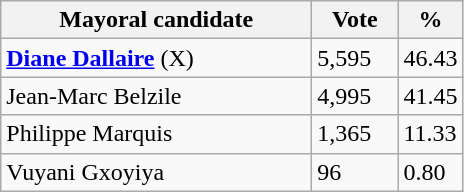<table class="wikitable">
<tr>
<th bgcolor="#DDDDFF" width="200px">Mayoral candidate</th>
<th bgcolor="#DDDDFF" width="50px">Vote</th>
<th bgcolor="#DDDDFF" width="30px">%</th>
</tr>
<tr>
<td><strong><a href='#'>Diane Dallaire</a></strong> (X)</td>
<td>5,595</td>
<td>46.43</td>
</tr>
<tr>
<td>Jean-Marc Belzile</td>
<td>4,995</td>
<td>41.45</td>
</tr>
<tr>
<td>Philippe Marquis</td>
<td>1,365</td>
<td>11.33</td>
</tr>
<tr>
<td>Vuyani Gxoyiya</td>
<td>96</td>
<td>0.80</td>
</tr>
</table>
